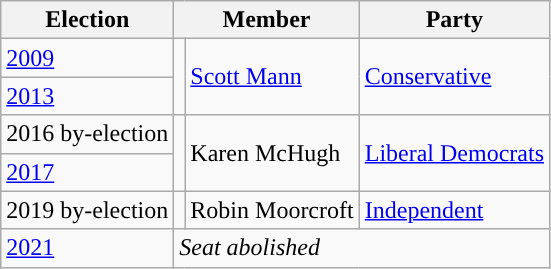<table class="wikitable">
<tr>
<th>Election</th>
<th colspan="2">Member</th>
<th>Party</th>
</tr>
<tr>
<td><a href='#'>2009</a></td>
<td rowspan="2" style="background-color: "></td>
<td rowspan="2"><a href='#'>Scott Mann</a></td>
<td rowspan="2"><a href='#'>Conservative</a></td>
</tr>
<tr>
<td><a href='#'>2013</a></td>
</tr>
<tr>
<td>2016 by-election</td>
<td rowspan="2" style="background-color: "></td>
<td rowspan="2">Karen McHugh</td>
<td rowspan="2"><a href='#'>Liberal Democrats</a></td>
</tr>
<tr>
<td><a href='#'>2017</a></td>
</tr>
<tr>
<td>2019 by-election</td>
<td rowspan="1" style="background-color: "></td>
<td rowspan="1">Robin Moorcroft</td>
<td rowspan="1"><a href='#'>Independent</a></td>
</tr>
<tr>
<td><a href='#'>2021</a></td>
<td colspan="3"><em>Seat abolished</em></td>
</tr>
</table>
